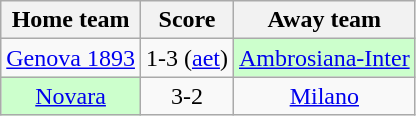<table class="wikitable" style="text-align: center">
<tr>
<th>Home team</th>
<th>Score</th>
<th>Away team</th>
</tr>
<tr>
<td><a href='#'>Genova 1893</a></td>
<td>1-3 (<a href='#'>aet</a>)</td>
<td bgcolor="ccffcc"><a href='#'>Ambrosiana-Inter</a></td>
</tr>
<tr>
<td bgcolor="ccffcc"><a href='#'>Novara</a></td>
<td>3-2</td>
<td><a href='#'>Milano</a></td>
</tr>
</table>
